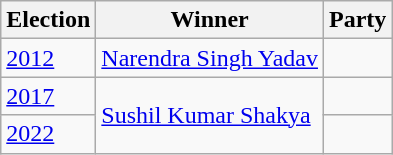<table class="wikitable sortable">
<tr>
<th>Election</th>
<th>Winner</th>
<th colspan=2>Party</th>
</tr>
<tr>
<td><a href='#'>2012</a></td>
<td><a href='#'>Narendra Singh Yadav</a></td>
<td></td>
</tr>
<tr>
<td><a href='#'>2017</a></td>
<td rowspan=2><a href='#'>Sushil Kumar Shakya</a></td>
<td></td>
</tr>
<tr>
<td><a href='#'>2022</a></td>
</tr>
</table>
